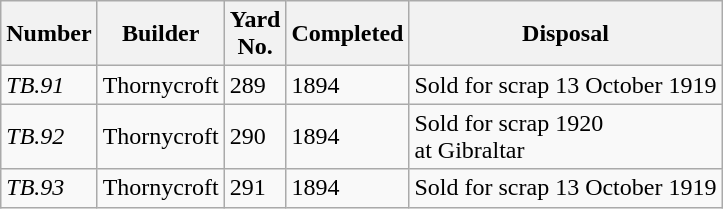<table class="wikitable">
<tr>
<th>Number</th>
<th>Builder</th>
<th>Yard <br>No.</th>
<th>Completed</th>
<th>Disposal</th>
</tr>
<tr>
<td><em>TB.91</em></td>
<td>Thornycroft</td>
<td>289</td>
<td>1894</td>
<td>Sold for scrap 13 October 1919</td>
</tr>
<tr>
<td><em>TB.92</em></td>
<td>Thornycroft</td>
<td>290</td>
<td>1894</td>
<td>Sold for scrap 1920<br>at Gibraltar</td>
</tr>
<tr>
<td><em>TB.93</em></td>
<td>Thornycroft</td>
<td>291</td>
<td>1894</td>
<td>Sold for scrap 13 October 1919</td>
</tr>
</table>
